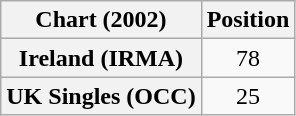<table class="wikitable plainrowheaders" style="text-align:center">
<tr>
<th>Chart (2002)</th>
<th>Position</th>
</tr>
<tr>
<th scope="row">Ireland (IRMA)</th>
<td>78</td>
</tr>
<tr>
<th scope="row">UK Singles (OCC)</th>
<td>25</td>
</tr>
</table>
